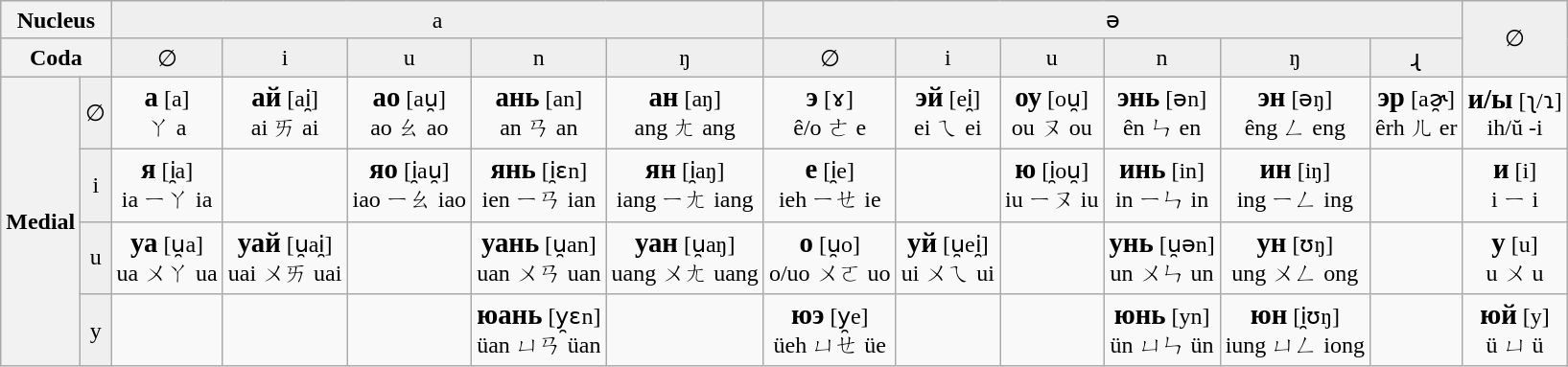<table class=wikitable style="text-align:center;">
<tr bgcolor=#efefef>
<th colspan=2>Nucleus</th>
<td colspan=5>a</td>
<td colspan=6>ə</td>
<td rowspan=2>∅</td>
</tr>
<tr bgcolor=#efefef>
<th colspan=2>Coda</th>
<td>∅</td>
<td>i</td>
<td>u</td>
<td>n</td>
<td>ŋ</td>
<td>∅</td>
<td>i</td>
<td>u</td>
<td>n</td>
<td>ŋ</td>
<td>ɻ</td>
</tr>
<tr>
<th rowspan=4>Medial</th>
<td bgcolor=#efefef>∅</td>
<td><strong><big>a</big></strong> [a]<br>ㄚ a</td>
<td><strong><big>ай</big></strong> [ai̯]<br>ai ㄞ ai</td>
<td><strong><big>ao</big></strong> [au̯]<br>ao ㄠ ao</td>
<td><strong><big>ань</big></strong> [an]<br>an ㄢ an</td>
<td><strong><big>ан</big></strong> [aŋ]<br>ang ㄤ ang</td>
<td><strong><big>э</big></strong> [ɤ]<br>ê/o ㄜ e</td>
<td><strong><big>эй</big></strong> [ei̯]<br>ei ㄟ ei</td>
<td><strong><big>оу</big></strong> [ou̯]<br>ou ㄡ ou</td>
<td><strong><big>энь</big></strong> [ən]<br>ên ㄣ en</td>
<td><strong><big>эн</big></strong> [əŋ]<br>êng ㄥ eng</td>
<td><strong><big>эр</big></strong> [aɚ̯]<br>êrh ㄦ er</td>
<td><strong><big>и/ы</big></strong> [ʅ/ɿ]<br>ih/ŭ  -i</td>
</tr>
<tr>
<td bgcolor=#efefef>i</td>
<td><strong><big>я</big></strong> [i̯a]<br>ia ㄧㄚ ia</td>
<td></td>
<td><strong><big>яо</big></strong> [i̯au̯]<br>iao ㄧㄠ iao</td>
<td><strong><big>янь</big></strong> [i̯ɛn]<br>ien ㄧㄢ ian</td>
<td><strong><big>ян</big></strong> [i̯aŋ]<br>iang ㄧㄤ iang</td>
<td><strong><big>е</big></strong> [i̯e]<br>ieh ㄧㄝ ie</td>
<td></td>
<td><strong><big>ю</big></strong> [i̯ou̯]<br>iu ㄧㄡ iu</td>
<td><strong><big>инь</big></strong> [in]<br>in ㄧㄣ in</td>
<td><strong><big>ин</big></strong> [iŋ]<br>ing ㄧㄥ ing</td>
<td></td>
<td><strong><big>и</big></strong> [i]<br>i ㄧ i</td>
</tr>
<tr>
<td bgcolor=#efefef>u</td>
<td><strong><big>уа</big></strong> [u̯a]<br>ua ㄨㄚ ua</td>
<td><strong><big>уай</big></strong> [u̯ai̯]<br>uai ㄨㄞ uai</td>
<td></td>
<td><strong><big>уань</big></strong> [u̯an]<br>uan ㄨㄢ uan</td>
<td><strong><big>уан</big></strong> [u̯aŋ]<br>uang ㄨㄤ uang</td>
<td><strong><big>о</big></strong> [u̯o]<br>o/uo ㄨㄛ uo</td>
<td><strong><big>уй</big></strong> [u̯ei̯]<br>ui ㄨㄟ ui</td>
<td></td>
<td><strong><big>унь</big></strong> [u̯ən]<br>un ㄨㄣ un</td>
<td><strong><big>ун</big></strong> [ʊŋ]<br>ung ㄨㄥ ong</td>
<td></td>
<td><strong><big>у</big></strong> [u]<br>u ㄨ u</td>
</tr>
<tr>
<td bgcolor=#efefef>y</td>
<td></td>
<td></td>
<td></td>
<td><strong><big>юань</big></strong> [y̯ɛn]<br>üan ㄩㄢ üan</td>
<td></td>
<td><strong><big>юэ</big></strong> [y̯e]<br>üeh ㄩㄝ üe</td>
<td></td>
<td></td>
<td><strong><big>юнь</big></strong> [yn]<br>ün ㄩㄣ ün</td>
<td><strong><big>юн</big></strong> [i̯ʊŋ]<br>iung ㄩㄥ iong</td>
<td></td>
<td><strong><big>юй</big></strong> [y]<br>ü ㄩ ü</td>
</tr>
</table>
